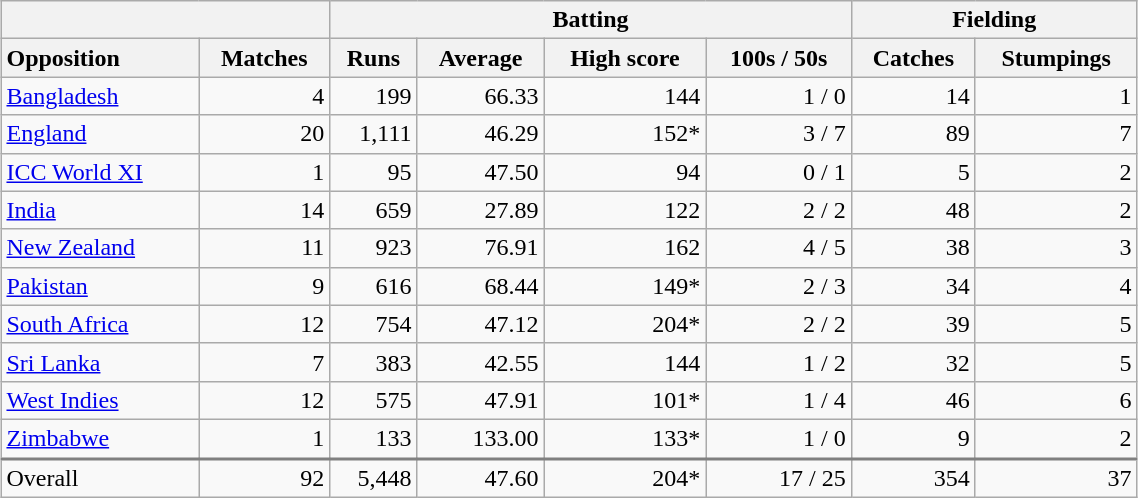<table class="wikitable" style="width:60%; margin:1em auto 1em auto; text-align:right;">
<tr>
<th colspan="2"> </th>
<th colspan="4">Batting</th>
<th colspan="2">Fielding</th>
</tr>
<tr>
<th style="text-align:left;">Opposition</th>
<th>Matches</th>
<th>Runs</th>
<th>Average</th>
<th>High score</th>
<th>100s / 50s</th>
<th>Catches</th>
<th>Stumpings</th>
</tr>
<tr>
<td style="text-align:left;"><a href='#'>Bangladesh</a></td>
<td>4</td>
<td>199</td>
<td>66.33</td>
<td>144</td>
<td>1 / 0</td>
<td>14</td>
<td>1</td>
</tr>
<tr>
<td style="text-align:left;"><a href='#'>England</a></td>
<td>20</td>
<td>1,111</td>
<td>46.29</td>
<td>152*</td>
<td>3 / 7</td>
<td>89</td>
<td>7</td>
</tr>
<tr>
<td style="text-align:left;"><a href='#'>ICC World XI</a></td>
<td>1</td>
<td>95</td>
<td>47.50</td>
<td>94</td>
<td>0 / 1</td>
<td>5</td>
<td>2</td>
</tr>
<tr>
<td style="text-align:left;"><a href='#'>India</a></td>
<td>14</td>
<td>659</td>
<td>27.89</td>
<td>122</td>
<td>2 / 2</td>
<td>48</td>
<td>2</td>
</tr>
<tr>
<td style="text-align:left;"><a href='#'>New Zealand</a></td>
<td>11</td>
<td>923</td>
<td>76.91</td>
<td>162</td>
<td>4 / 5</td>
<td>38</td>
<td>3</td>
</tr>
<tr>
<td style="text-align:left;"><a href='#'>Pakistan</a></td>
<td>9</td>
<td>616</td>
<td>68.44</td>
<td>149*</td>
<td>2 / 3</td>
<td>34</td>
<td>4</td>
</tr>
<tr>
<td style="text-align:left;"><a href='#'>South Africa</a></td>
<td>12</td>
<td>754</td>
<td>47.12</td>
<td>204*</td>
<td>2 / 2</td>
<td>39</td>
<td>5</td>
</tr>
<tr>
<td style="text-align:left;"><a href='#'>Sri Lanka</a></td>
<td>7</td>
<td>383</td>
<td>42.55</td>
<td>144</td>
<td>1 / 2</td>
<td>32</td>
<td>5</td>
</tr>
<tr>
<td style="text-align:left;"><a href='#'>West Indies</a></td>
<td>12</td>
<td>575</td>
<td>47.91</td>
<td>101*</td>
<td>1 / 4</td>
<td>46</td>
<td>6</td>
</tr>
<tr>
<td style="text-align:left;"><a href='#'>Zimbabwe</a></td>
<td>1</td>
<td>133</td>
<td>133.00</td>
<td>133*</td>
<td>1 / 0</td>
<td>9</td>
<td>2</td>
</tr>
<tr style="border-top:2px solid gray;">
<td style="text-align:left;">Overall</td>
<td>92</td>
<td>5,448</td>
<td>47.60</td>
<td>204*</td>
<td>17 / 25</td>
<td>354</td>
<td>37</td>
</tr>
</table>
